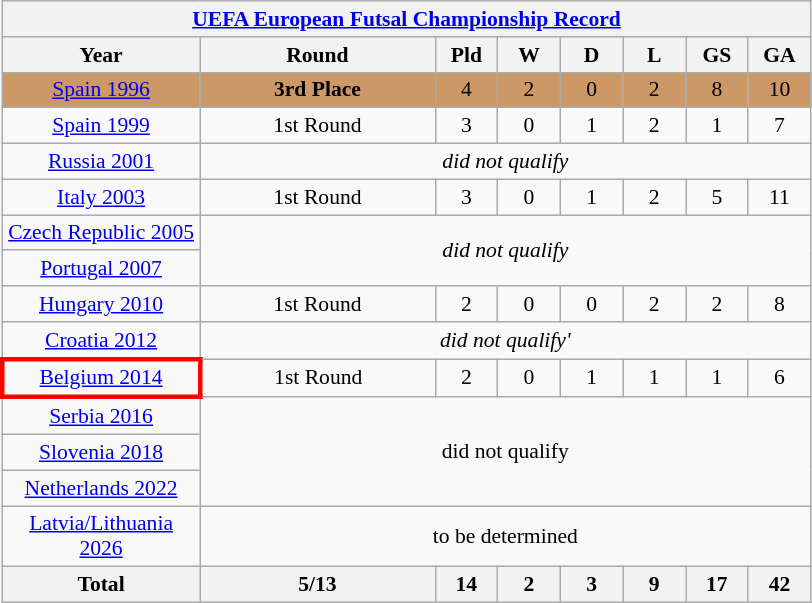<table class="wikitable" style="text-align: center;font-size:90%;">
<tr>
<th colspan=8><a href='#'>UEFA European Futsal Championship Record</a></th>
</tr>
<tr>
<th width=125>Year</th>
<th width=150>Round</th>
<th width=35>Pld</th>
<th width=35>W</th>
<th width=35>D</th>
<th width=35>L</th>
<th width=35>GS</th>
<th width=35>GA</th>
</tr>
<tr style="background:#c96;">
<td><a href='#'>Spain 1996</a></td>
<td><strong>3rd Place</strong></td>
<td>4</td>
<td>2</td>
<td>0</td>
<td>2</td>
<td>8</td>
<td>10</td>
</tr>
<tr>
<td><a href='#'>Spain 1999</a></td>
<td>1st Round</td>
<td>3</td>
<td>0</td>
<td>1</td>
<td>2</td>
<td>1</td>
<td>7</td>
</tr>
<tr>
<td><a href='#'>Russia 2001</a></td>
<td colspan=7 rowspan=1><em>did not qualify</em></td>
</tr>
<tr>
<td><a href='#'>Italy 2003</a></td>
<td>1st Round</td>
<td>3</td>
<td>0</td>
<td>1</td>
<td>2</td>
<td>5</td>
<td>11</td>
</tr>
<tr>
<td><a href='#'>Czech Republic 2005</a></td>
<td colspan=7 rowspan=2><em>did not qualify</em></td>
</tr>
<tr>
<td><a href='#'>Portugal 2007</a></td>
</tr>
<tr>
<td><a href='#'>Hungary 2010</a></td>
<td>1st Round</td>
<td>2</td>
<td>0</td>
<td>0</td>
<td>2</td>
<td>2</td>
<td>8</td>
</tr>
<tr>
<td><a href='#'>Croatia 2012</a></td>
<td colspan=7 rowspan=1><em>did not qualify'</td>
</tr>
<tr>
<td style="border: 3px solid red"><a href='#'>Belgium 2014</a></td>
<td>1st Round</td>
<td>2</td>
<td>0</td>
<td>1</td>
<td>1</td>
<td>1</td>
<td>6</td>
</tr>
<tr>
<td><a href='#'>Serbia 2016</a></td>
<td colspan=7 rowspan=3></em>did not qualify<em></td>
</tr>
<tr>
<td><a href='#'>Slovenia 2018</a></td>
</tr>
<tr>
<td><a href='#'>Netherlands 2022</a></td>
</tr>
<tr>
<td><a href='#'>Latvia/Lithuania 2026</a></td>
<td colspan=7></em>to be determined<em></td>
</tr>
<tr>
<th><strong>Total</strong></th>
<th>5/13</th>
<th>14</th>
<th>2</th>
<th>3</th>
<th>9</th>
<th>17</th>
<th>42</th>
</tr>
</table>
